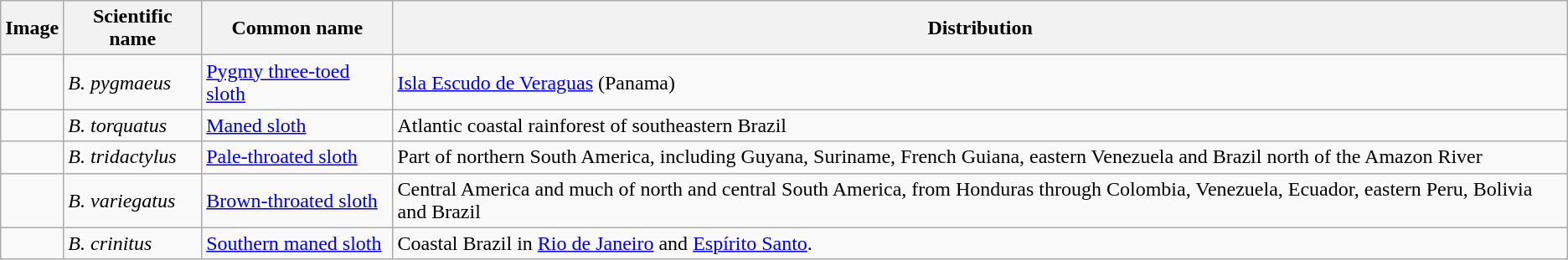<table class="wikitable">
<tr>
<th>Image</th>
<th>Scientific name</th>
<th>Common name</th>
<th>Distribution</th>
</tr>
<tr>
<td></td>
<td><em>B. pygmaeus</em></td>
<td><a href='#'>Pygmy three-toed sloth</a></td>
<td><a href='#'>Isla Escudo de Veraguas</a> (Panama)</td>
</tr>
<tr>
<td></td>
<td><em>B. torquatus</em></td>
<td><a href='#'>Maned sloth</a></td>
<td>Atlantic coastal rainforest of southeastern Brazil</td>
</tr>
<tr>
<td></td>
<td><em>B. tridactylus</em></td>
<td><a href='#'>Pale-throated sloth</a></td>
<td>Part of northern South America, including Guyana, Suriname, French Guiana, eastern Venezuela and Brazil north of the Amazon River</td>
</tr>
<tr>
<td></td>
<td><em>B. variegatus</em></td>
<td><a href='#'>Brown-throated sloth</a></td>
<td>Central America and much of north and central South America, from Honduras through Colombia, Venezuela, Ecuador, eastern Peru, Bolivia and Brazil</td>
</tr>
<tr>
<td></td>
<td><em>B. crinitus</em></td>
<td><a href='#'>Southern maned sloth</a></td>
<td>Coastal Brazil in <a href='#'>Rio de Janeiro</a> and <a href='#'>Espírito Santo</a>.</td>
</tr>
</table>
